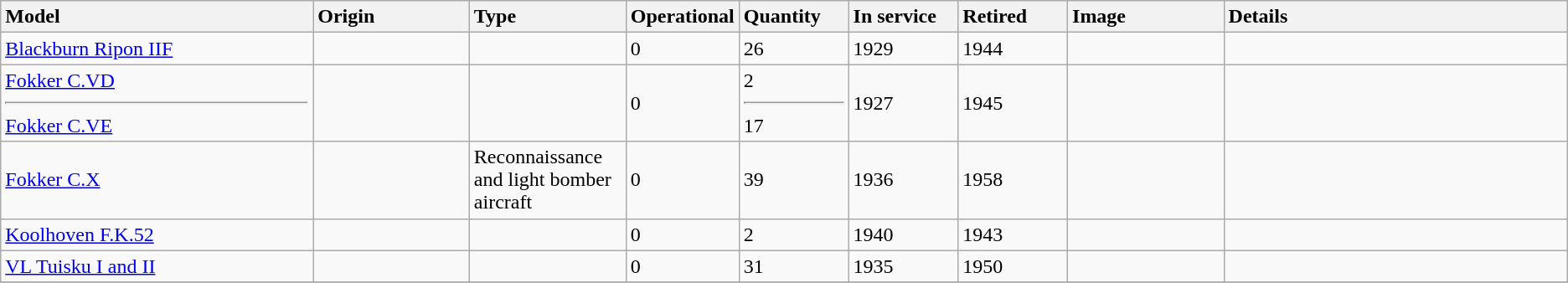<table class="wikitable sortable">
<tr>
<th style="text-align: left; width:20%;">Model</th>
<th style="text-align: left; width:10%;">Origin</th>
<th style="text-align: left; width:10%;">Type</th>
<th style="text-align: left; width:7%;">Operational</th>
<th style="text-align: left; width:7%;">Quantity</th>
<th style="text-align: left; width:7%;">In service</th>
<th style="text-align: left; width:7%;">Retired</th>
<th style="text-align: left; width:10%;">Image</th>
<th style="text-align: left; width:35%;">Details</th>
</tr>
<tr>
<td><a href='#'>Blackburn Ripon IIF</a></td>
<td></td>
<td></td>
<td>0</td>
<td>26</td>
<td>1929</td>
<td>1944</td>
<td></td>
<td></td>
</tr>
<tr>
<td><a href='#'>Fokker C.VD</a><hr><a href='#'>Fokker C.VE</a></td>
<td></td>
<td></td>
<td>0</td>
<td>2<hr>17</td>
<td>1927</td>
<td>1945</td>
<td></td>
<td></td>
</tr>
<tr>
<td><a href='#'>Fokker C.X</a></td>
<td></td>
<td>Reconnaissance and light bomber aircraft</td>
<td>0</td>
<td>39</td>
<td>1936</td>
<td>1958</td>
<td></td>
<td></td>
</tr>
<tr>
<td><a href='#'>Koolhoven F.K.52</a></td>
<td></td>
<td></td>
<td>0</td>
<td>2</td>
<td>1940</td>
<td>1943</td>
<td></td>
<td></td>
</tr>
<tr>
<td><a href='#'>VL Tuisku I and II</a></td>
<td></td>
<td></td>
<td>0</td>
<td>31</td>
<td>1935</td>
<td>1950</td>
<td></td>
<td></td>
</tr>
<tr>
</tr>
</table>
